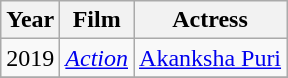<table class="wikitable">
<tr>
<th>Year</th>
<th>Film</th>
<th>Actress</th>
</tr>
<tr>
<td>2019</td>
<td><em><a href='#'>Action</a></em></td>
<td><a href='#'>Akanksha Puri</a></td>
</tr>
<tr>
</tr>
</table>
